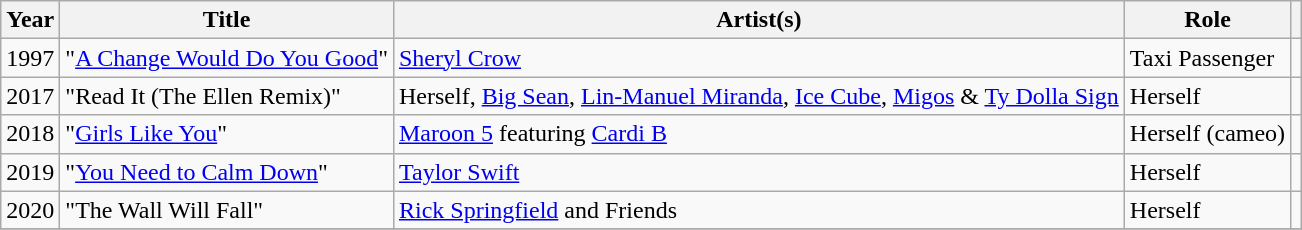<table class="wikitable sortable">
<tr>
<th>Year</th>
<th>Title</th>
<th>Artist(s)</th>
<th>Role</th>
<th scope="col"></th>
</tr>
<tr>
<td>1997</td>
<td>"<a href='#'>A Change Would Do You Good</a>" </td>
<td><a href='#'>Sheryl Crow</a></td>
<td>Taxi Passenger</td>
<td></td>
</tr>
<tr>
<td>2017</td>
<td>"Read It (The Ellen Remix)"</td>
<td>Herself, <a href='#'>Big Sean</a>, <a href='#'>Lin-Manuel Miranda</a>, <a href='#'>Ice Cube</a>, <a href='#'>Migos</a> & <a href='#'>Ty Dolla Sign</a></td>
<td>Herself</td>
<td></td>
</tr>
<tr>
<td>2018</td>
<td>"<a href='#'>Girls Like You</a>" </td>
<td><a href='#'>Maroon 5</a> featuring <a href='#'>Cardi B</a></td>
<td>Herself (cameo)</td>
<td></td>
</tr>
<tr>
<td>2019</td>
<td>"<a href='#'>You Need to Calm Down</a>"</td>
<td><a href='#'>Taylor Swift</a></td>
<td>Herself</td>
<td></td>
</tr>
<tr>
<td>2020</td>
<td>"The Wall Will Fall"</td>
<td><a href='#'>Rick Springfield</a> and Friends</td>
<td>Herself</td>
<td></td>
</tr>
<tr>
</tr>
</table>
